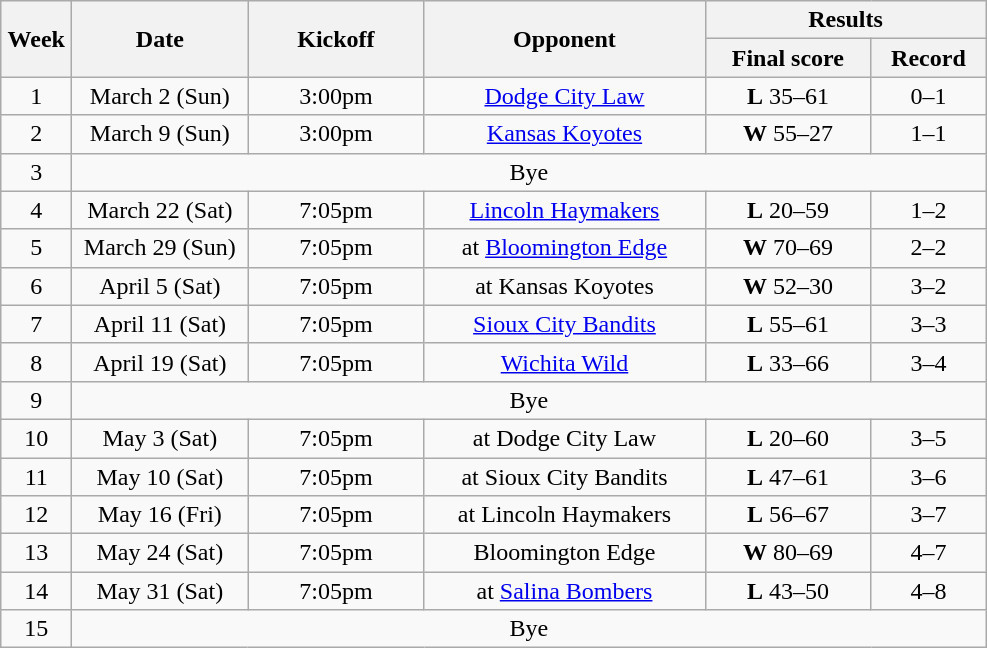<table class="wikitable" style="text-align:center">
<tr>
<th rowspan="2" width="40">Week</th>
<th rowspan="2" width="110">Date</th>
<th rowspan="2" width="110">Kickoff</th>
<th rowspan="2" width="180">Opponent</th>
<th colspan="2" width="180">Results</th>
</tr>
<tr>
<th>Final score</th>
<th>Record</th>
</tr>
<tr>
<td>1</td>
<td>March 2 (Sun)</td>
<td>3:00pm</td>
<td><a href='#'>Dodge City Law</a></td>
<td><strong>L</strong> 35–61</td>
<td>0–1</td>
</tr>
<tr>
<td>2</td>
<td>March 9 (Sun)</td>
<td>3:00pm</td>
<td><a href='#'>Kansas Koyotes</a></td>
<td><strong>W</strong> 55–27</td>
<td>1–1</td>
</tr>
<tr>
<td>3</td>
<td colspan=5>Bye</td>
</tr>
<tr>
<td>4</td>
<td>March 22 (Sat)</td>
<td>7:05pm</td>
<td><a href='#'>Lincoln Haymakers</a></td>
<td><strong>L</strong> 20–59</td>
<td>1–2</td>
</tr>
<tr>
<td>5</td>
<td>March 29 (Sun)</td>
<td>7:05pm</td>
<td>at <a href='#'>Bloomington Edge</a></td>
<td><strong>W</strong> 70–69</td>
<td>2–2</td>
</tr>
<tr>
<td>6</td>
<td>April 5 (Sat)</td>
<td>7:05pm</td>
<td>at Kansas Koyotes</td>
<td><strong>W</strong> 52–30</td>
<td>3–2</td>
</tr>
<tr>
<td>7</td>
<td>April 11 (Sat)</td>
<td>7:05pm</td>
<td><a href='#'>Sioux City Bandits</a></td>
<td><strong>L</strong> 55–61</td>
<td>3–3</td>
</tr>
<tr>
<td>8</td>
<td>April 19 (Sat)</td>
<td>7:05pm</td>
<td><a href='#'>Wichita Wild</a></td>
<td><strong>L</strong> 33–66</td>
<td>3–4</td>
</tr>
<tr>
<td>9</td>
<td colspan=5>Bye</td>
</tr>
<tr>
<td>10</td>
<td>May 3 (Sat)</td>
<td>7:05pm</td>
<td>at Dodge City Law</td>
<td><strong>L</strong> 20–60</td>
<td>3–5</td>
</tr>
<tr>
<td>11</td>
<td>May 10 (Sat)</td>
<td>7:05pm</td>
<td>at Sioux City Bandits</td>
<td><strong>L</strong> 47–61</td>
<td>3–6</td>
</tr>
<tr>
<td>12</td>
<td>May 16 (Fri)</td>
<td>7:05pm</td>
<td>at Lincoln Haymakers</td>
<td><strong>L</strong> 56–67</td>
<td>3–7</td>
</tr>
<tr>
<td>13</td>
<td>May 24 (Sat)</td>
<td>7:05pm</td>
<td>Bloomington Edge</td>
<td><strong>W</strong> 80–69</td>
<td>4–7</td>
</tr>
<tr>
<td>14</td>
<td>May 31 (Sat)</td>
<td>7:05pm</td>
<td>at <a href='#'>Salina Bombers</a></td>
<td><strong>L</strong> 43–50</td>
<td>4–8</td>
</tr>
<tr>
<td>15</td>
<td colspan=5>Bye</td>
</tr>
</table>
